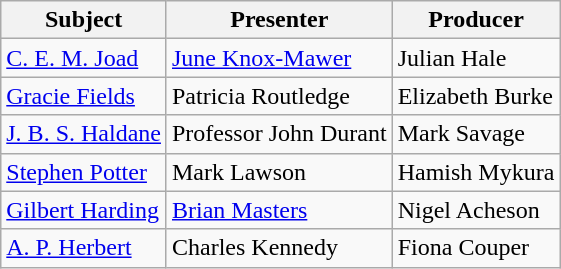<table class="wikitable">
<tr>
<th>Subject</th>
<th>Presenter</th>
<th>Producer</th>
</tr>
<tr>
<td><a href='#'>C. E. M. Joad</a></td>
<td><a href='#'>June Knox-Mawer</a></td>
<td>Julian Hale</td>
</tr>
<tr>
<td><a href='#'>Gracie Fields</a></td>
<td>Patricia Routledge</td>
<td>Elizabeth Burke</td>
</tr>
<tr>
<td><a href='#'>J. B. S. Haldane</a></td>
<td>Professor John Durant</td>
<td>Mark Savage</td>
</tr>
<tr>
<td><a href='#'>Stephen Potter</a></td>
<td>Mark Lawson</td>
<td>Hamish Mykura</td>
</tr>
<tr>
<td><a href='#'>Gilbert Harding</a></td>
<td><a href='#'>Brian Masters</a></td>
<td>Nigel Acheson</td>
</tr>
<tr>
<td><a href='#'>A. P. Herbert</a></td>
<td>Charles Kennedy</td>
<td>Fiona Couper</td>
</tr>
</table>
